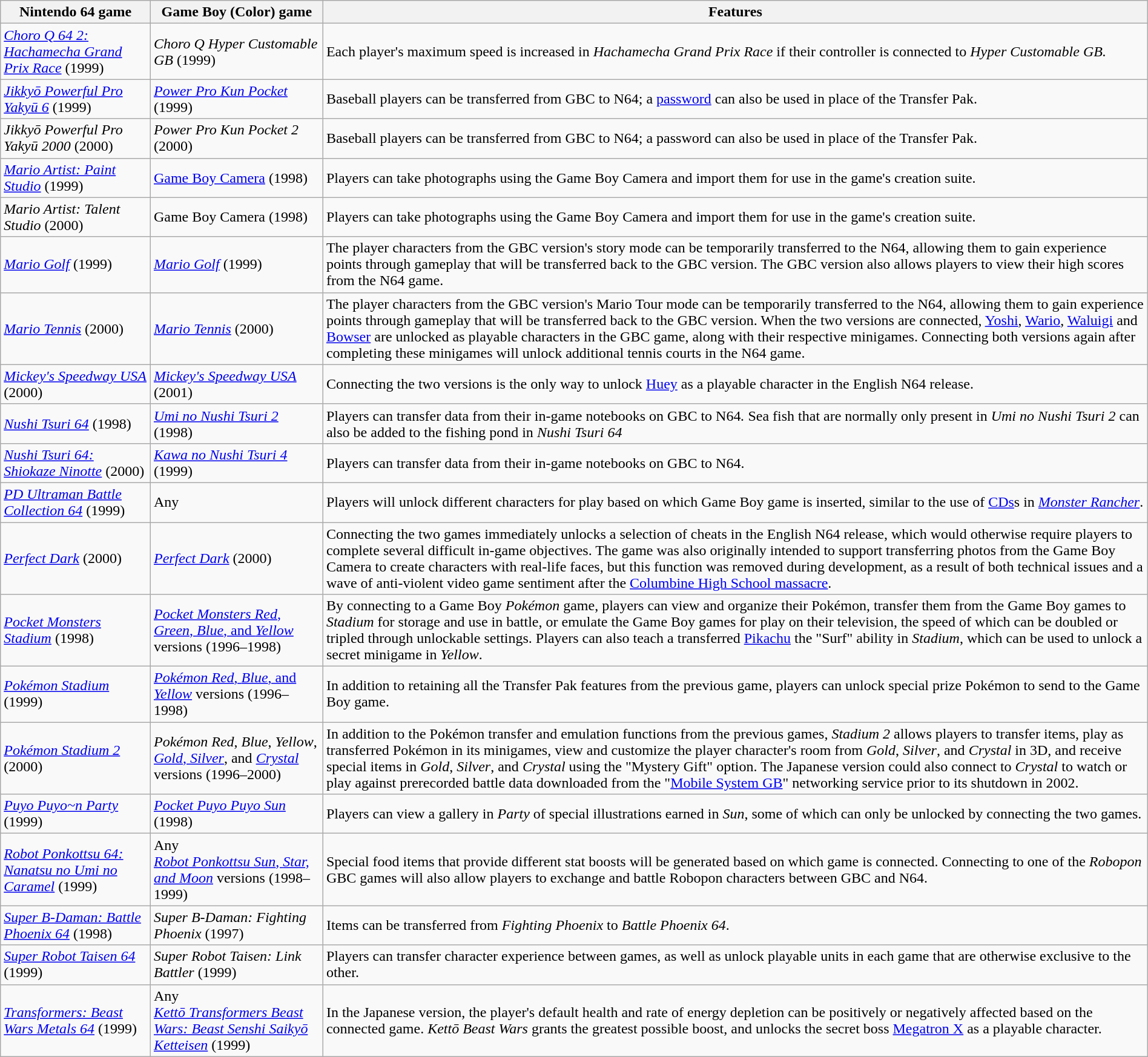<table class="wikitable" style="margin:auto;">
<tr>
<th>Nintendo 64 game</th>
<th>Game Boy (Color) game</th>
<th>Features</th>
</tr>
<tr>
<td><em><a href='#'>Choro Q 64 2: Hachamecha Grand Prix Race</a></em> (1999)</td>
<td><em>Choro Q Hyper Customable GB</em> (1999)</td>
<td>Each player's maximum speed is increased in <em>Hachamecha Grand Prix Race</em> if their controller is connected to <em>Hyper Customable GB.</em></td>
</tr>
<tr>
<td><em><a href='#'>Jikkyō Powerful Pro Yakyū 6</a></em> (1999)</td>
<td><em><a href='#'>Power Pro Kun Pocket</a></em> (1999)</td>
<td>Baseball players can be transferred from GBC to N64; a <a href='#'>password</a> can also be used in place of the Transfer Pak.</td>
</tr>
<tr>
<td><em>Jikkyō Powerful Pro Yakyū 2000</em> (2000)</td>
<td><em>Power Pro Kun Pocket 2</em> (2000)</td>
<td>Baseball players can be transferred from GBC to N64; a password can also be used in place of the Transfer Pak.</td>
</tr>
<tr>
<td><em><a href='#'>Mario Artist: Paint Studio</a></em> (1999)</td>
<td><a href='#'>Game Boy Camera</a> (1998)</td>
<td>Players can take photographs using the Game Boy Camera and import them for use in the game's creation suite.</td>
</tr>
<tr>
<td><em>Mario Artist: Talent Studio</em> (2000)</td>
<td>Game Boy Camera (1998)</td>
<td>Players can take photographs using the Game Boy Camera and import them for use in the game's creation suite.</td>
</tr>
<tr>
<td><em><a href='#'>Mario Golf</a></em> (1999)</td>
<td><em><a href='#'>Mario Golf</a></em> (1999)</td>
<td>The player characters from the GBC version's story mode can be temporarily transferred to the N64, allowing them to gain experience points through gameplay that will be transferred back to the GBC version. The GBC version also allows players to view their high scores from the N64 game.</td>
</tr>
<tr>
<td><em><a href='#'>Mario Tennis</a></em> (2000)</td>
<td><em><a href='#'>Mario Tennis</a></em> (2000)</td>
<td>The player characters  from the GBC version's Mario Tour mode can be temporarily transferred to the N64, allowing them to gain experience points through gameplay that will be transferred back to the GBC version. When the two versions are connected, <a href='#'>Yoshi</a>, <a href='#'>Wario</a>, <a href='#'>Waluigi</a> and <a href='#'>Bowser</a> are unlocked as playable characters in the GBC game, along with their respective minigames. Connecting both versions again after completing these minigames will unlock additional tennis courts in the N64 game.</td>
</tr>
<tr>
<td><em><a href='#'>Mickey's Speedway USA</a></em> (2000)</td>
<td><em><a href='#'>Mickey's Speedway USA</a></em> (2001)</td>
<td>Connecting the two versions is the only way to unlock <a href='#'>Huey</a> as a playable character in the English N64 release.</td>
</tr>
<tr>
<td><em><a href='#'>Nushi Tsuri 64</a></em> (1998)</td>
<td><em><a href='#'>Umi no Nushi Tsuri 2</a></em> (1998)</td>
<td>Players can transfer data from their in-game notebooks on GBC to N64<em>.</em> Sea fish that are normally only present in <em>Umi no Nushi Tsuri 2</em> can also be added to the fishing pond in <em>Nushi Tsuri 64</em></td>
</tr>
<tr>
<td><em><a href='#'>Nushi Tsuri 64: Shiokaze Ninotte</a></em> (2000)</td>
<td><em><a href='#'>Kawa no Nushi Tsuri 4</a></em> (1999)</td>
<td>Players can transfer data from their in-game notebooks on GBC to N64.</td>
</tr>
<tr>
<td><em><a href='#'>PD Ultraman Battle Collection 64</a></em> (1999)</td>
<td>Any</td>
<td>Players will unlock different characters for play based on which Game Boy game is inserted, similar to the use of <a href='#'>CDs</a>s in <em><a href='#'>Monster Rancher</a></em>.</td>
</tr>
<tr>
<td><em><a href='#'>Perfect Dark</a></em> (2000)</td>
<td><em><a href='#'>Perfect Dark</a></em> (2000)</td>
<td>Connecting the two games immediately unlocks a selection of cheats in the English N64 release, which would otherwise require players to complete several difficult in-game objectives. The game was also originally intended to support transferring photos from the Game Boy Camera to create characters with real-life faces, but this function was removed during development, as a result of both technical issues and a wave of anti-violent video game sentiment after the <a href='#'>Columbine High School massacre</a>.</td>
</tr>
<tr>
<td><em><a href='#'>Pocket Monsters Stadium</a></em> (1998)</td>
<td><a href='#'><em>Pocket Monsters Red</em>, <em>Green</em>, <em>Blue</em>, and <em>Yellow</em></a> versions (1996–1998)</td>
<td>By connecting to a Game Boy <em>Pokémon</em> game, players can view and organize their Pokémon, transfer them from the Game Boy games to <em>Stadium</em> for storage and use in battle, or emulate the Game Boy games for play on their television, the speed of which can be doubled or tripled through unlockable settings. Players can also teach a transferred <a href='#'>Pikachu</a> the "Surf" ability in <em>Stadium</em>, which can be used to unlock a secret minigame in <em>Yellow</em>.</td>
</tr>
<tr>
<td><em><a href='#'>Pokémon Stadium</a></em> (1999)</td>
<td><a href='#'><em>Pokémon Red</em>, <em>Blue</em>, and <em>Yellow</em></a> versions (1996–1998)</td>
<td>In addition to retaining all the Transfer Pak features from the previous game, players can unlock special prize Pokémon to send to the Game Boy game.</td>
</tr>
<tr>
<td><em><a href='#'>Pokémon Stadium 2</a></em> (2000)</td>
<td><em>Pokémon Red</em>, <em>Blue</em>, <em>Yellow</em>, <a href='#'><em>Gold</em>, <em>Silver</em></a>, and <em><a href='#'>Crystal</a></em> versions (1996–2000)</td>
<td>In addition to the Pokémon transfer and emulation functions from the previous games, <em>Stadium 2</em> allows players to transfer items, play as transferred Pokémon in its minigames, view and customize the player character's room from <em>Gold</em>, <em>Silver</em>, and <em>Crystal</em> in 3D, and receive special items in <em>Gold</em>, <em>Silver</em>, and <em>Crystal</em> using the "Mystery Gift" option. The Japanese version could also connect to <em>Crystal</em> to watch or play against prerecorded battle data downloaded from the "<a href='#'>Mobile System GB</a>" networking service prior to its shutdown in 2002.</td>
</tr>
<tr>
<td><em><a href='#'>Puyo Puyo~n Party</a></em> (1999)</td>
<td><em><a href='#'>Pocket Puyo Puyo Sun</a></em> (1998)</td>
<td>Players can view a gallery in <em>Party</em> of special illustrations earned in <em>Sun</em>, some of which can only be unlocked by connecting the two games.</td>
</tr>
<tr>
<td><em><a href='#'>Robot Ponkottsu 64: Nanatsu no Umi no Caramel</a></em> (1999)</td>
<td>Any<br><a href='#'><em>Robot Ponkottsu Sun</em>, <em>Star, and Moon</em></a> versions (1998–1999)</td>
<td>Special food items that provide different stat boosts will be generated based on which game is connected. Connecting to one of the <em>Robopon</em> GBC games will also allow players to exchange and battle Robopon characters between GBC and N64.</td>
</tr>
<tr>
<td><em><a href='#'>Super B-Daman: Battle Phoenix 64</a></em> (1998)</td>
<td><em>Super B-Daman: Fighting Phoenix</em> (1997)</td>
<td>Items can be transferred from <em>Fighting Phoenix</em> to <em>Battle Phoenix 64</em>.</td>
</tr>
<tr>
<td><em><a href='#'>Super Robot Taisen 64</a></em> (1999)</td>
<td><em>Super Robot Taisen: Link Battler</em> (1999)</td>
<td>Players can transfer character experience between games, as well as unlock playable units in each game that are otherwise exclusive to the other.</td>
</tr>
<tr>
<td><em><a href='#'>Transformers: Beast Wars Metals 64</a></em> (1999)</td>
<td>Any<br><em><a href='#'>Kettō Transformers Beast Wars: Beast Senshi Saikyō Ketteisen</a></em> (1999)</td>
<td>In the Japanese version, the player's default health and rate of energy depletion can be positively or negatively affected based on the connected game. <em>Kettō Beast Wars</em> grants the greatest possible boost, and unlocks the secret boss <a href='#'>Megatron X</a> as a playable character.</td>
</tr>
</table>
